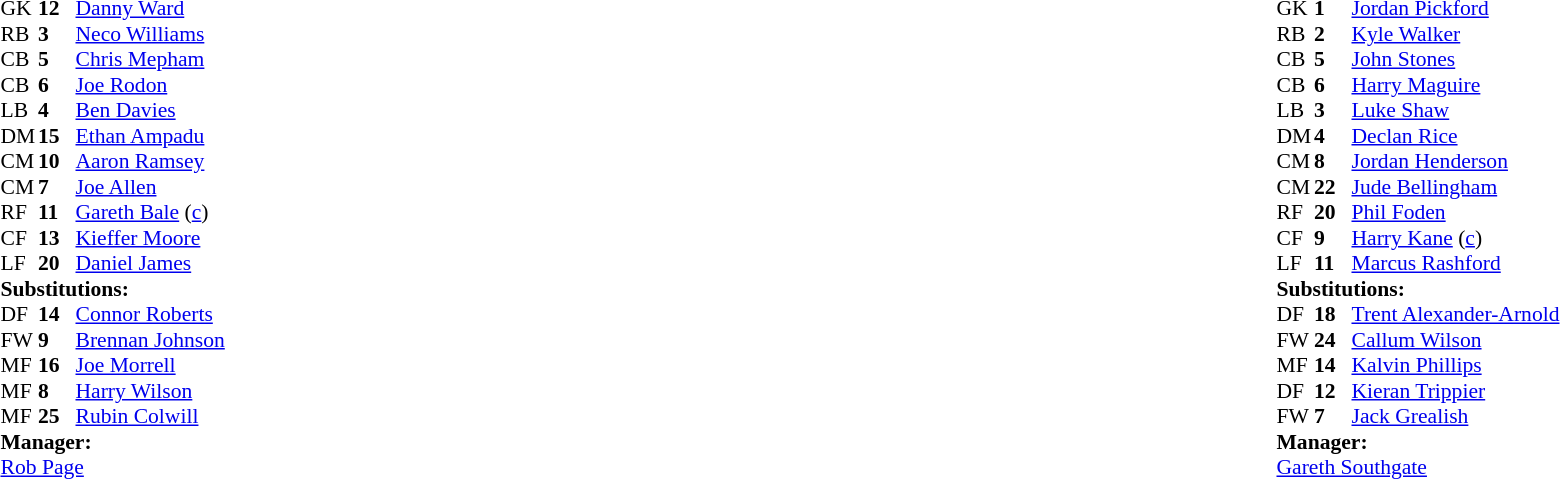<table width="100%">
<tr>
<td valign="top" width="40%"><br><table style="font-size:90%" cellspacing="0" cellpadding="0">
<tr>
<th width=25></th>
<th width=25></th>
</tr>
<tr>
<td>GK</td>
<td><strong>12</strong></td>
<td><a href='#'>Danny Ward</a></td>
</tr>
<tr>
<td>RB</td>
<td><strong>3</strong></td>
<td><a href='#'>Neco Williams</a></td>
<td></td>
<td></td>
</tr>
<tr>
<td>CB</td>
<td><strong>5</strong></td>
<td><a href='#'>Chris Mepham</a></td>
</tr>
<tr>
<td>CB</td>
<td><strong>6</strong></td>
<td><a href='#'>Joe Rodon</a></td>
</tr>
<tr>
<td>LB</td>
<td><strong>4</strong></td>
<td><a href='#'>Ben Davies</a></td>
<td></td>
<td></td>
</tr>
<tr>
<td>DM</td>
<td><strong>15</strong></td>
<td><a href='#'>Ethan Ampadu</a></td>
</tr>
<tr>
<td>CM</td>
<td><strong>10</strong></td>
<td><a href='#'>Aaron Ramsey</a></td>
<td></td>
</tr>
<tr>
<td>CM</td>
<td><strong>7</strong></td>
<td><a href='#'>Joe Allen</a></td>
<td></td>
<td></td>
</tr>
<tr>
<td>RF</td>
<td><strong>11</strong></td>
<td><a href='#'>Gareth Bale</a> (<a href='#'>c</a>)</td>
<td></td>
<td></td>
</tr>
<tr>
<td>CF</td>
<td><strong>13</strong></td>
<td><a href='#'>Kieffer Moore</a></td>
</tr>
<tr>
<td>LF</td>
<td><strong>20</strong></td>
<td><a href='#'>Daniel James</a></td>
<td></td>
<td></td>
</tr>
<tr>
<td colspan=3><strong>Substitutions:</strong></td>
</tr>
<tr>
<td>DF</td>
<td><strong>14</strong></td>
<td><a href='#'>Connor Roberts</a></td>
<td></td>
<td></td>
</tr>
<tr>
<td>FW</td>
<td><strong>9</strong></td>
<td><a href='#'>Brennan Johnson</a></td>
<td></td>
<td></td>
</tr>
<tr>
<td>MF</td>
<td><strong>16</strong></td>
<td><a href='#'>Joe Morrell</a></td>
<td></td>
<td></td>
</tr>
<tr>
<td>MF</td>
<td><strong>8</strong></td>
<td><a href='#'>Harry Wilson</a></td>
<td></td>
<td></td>
</tr>
<tr>
<td>MF</td>
<td><strong>25</strong></td>
<td><a href='#'>Rubin Colwill</a></td>
<td></td>
<td></td>
</tr>
<tr>
<td colspan=3><strong>Manager:</strong></td>
</tr>
<tr>
<td colspan=3><a href='#'>Rob Page</a></td>
</tr>
</table>
</td>
<td valign="top"></td>
<td valign="top" width="50%"><br><table style="font-size:90%; margin:auto" cellspacing="0" cellpadding="0">
<tr>
<th width=25></th>
<th width=25></th>
</tr>
<tr>
<td>GK</td>
<td><strong>1</strong></td>
<td><a href='#'>Jordan Pickford</a></td>
</tr>
<tr>
<td>RB</td>
<td><strong>2</strong></td>
<td><a href='#'>Kyle Walker</a></td>
<td></td>
<td></td>
</tr>
<tr>
<td>CB</td>
<td><strong>5</strong></td>
<td><a href='#'>John Stones</a></td>
</tr>
<tr>
<td>CB</td>
<td><strong>6</strong></td>
<td><a href='#'>Harry Maguire</a></td>
</tr>
<tr>
<td>LB</td>
<td><strong>3</strong></td>
<td><a href='#'>Luke Shaw</a></td>
<td></td>
<td></td>
</tr>
<tr>
<td>DM</td>
<td><strong>4</strong></td>
<td><a href='#'>Declan Rice</a></td>
<td></td>
<td></td>
</tr>
<tr>
<td>CM</td>
<td><strong>8</strong></td>
<td><a href='#'>Jordan Henderson</a></td>
</tr>
<tr>
<td>CM</td>
<td><strong>22</strong></td>
<td><a href='#'>Jude Bellingham</a></td>
</tr>
<tr>
<td>RF</td>
<td><strong>20</strong></td>
<td><a href='#'>Phil Foden</a></td>
</tr>
<tr>
<td>CF</td>
<td><strong>9</strong></td>
<td><a href='#'>Harry Kane</a> (<a href='#'>c</a>)</td>
<td></td>
<td></td>
</tr>
<tr>
<td>LF</td>
<td><strong>11</strong></td>
<td><a href='#'>Marcus Rashford</a></td>
<td></td>
<td></td>
</tr>
<tr>
<td colspan=3><strong>Substitutions:</strong></td>
</tr>
<tr>
<td>DF</td>
<td><strong>18</strong></td>
<td><a href='#'>Trent Alexander-Arnold</a></td>
<td></td>
<td></td>
</tr>
<tr>
<td>FW</td>
<td><strong>24</strong></td>
<td><a href='#'>Callum Wilson</a></td>
<td></td>
<td></td>
</tr>
<tr>
<td>MF</td>
<td><strong>14</strong></td>
<td><a href='#'>Kalvin Phillips</a></td>
<td></td>
<td></td>
</tr>
<tr>
<td>DF</td>
<td><strong>12</strong></td>
<td><a href='#'>Kieran Trippier</a></td>
<td></td>
<td></td>
</tr>
<tr>
<td>FW</td>
<td><strong>7</strong></td>
<td><a href='#'>Jack Grealish</a></td>
<td></td>
<td></td>
</tr>
<tr>
<td colspan=3><strong>Manager:</strong></td>
</tr>
<tr>
<td colspan=3><a href='#'>Gareth Southgate</a></td>
</tr>
</table>
</td>
</tr>
</table>
